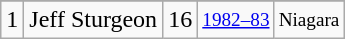<table class="wikitable">
<tr>
</tr>
<tr>
<td>1</td>
<td>Jeff Sturgeon</td>
<td>16</td>
<td style="font-size:80%;"><a href='#'>1982–83</a></td>
<td style="font-size:80%;">Niagara</td>
</tr>
</table>
